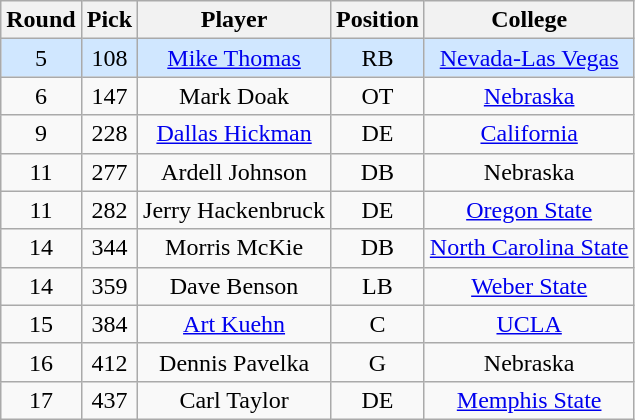<table class="wikitable sortable sortable"  style="text-align:center;">
<tr>
<th>Round</th>
<th>Pick</th>
<th>Player</th>
<th>Position</th>
<th>College</th>
</tr>
<tr style="background:#d0e7ff;">
<td>5</td>
<td>108</td>
<td><a href='#'>Mike Thomas</a></td>
<td>RB</td>
<td><a href='#'>Nevada-Las Vegas</a></td>
</tr>
<tr>
<td>6</td>
<td>147</td>
<td>Mark Doak</td>
<td>OT</td>
<td><a href='#'>Nebraska</a></td>
</tr>
<tr>
<td>9</td>
<td>228</td>
<td><a href='#'>Dallas Hickman</a></td>
<td>DE</td>
<td><a href='#'>California</a></td>
</tr>
<tr>
<td>11</td>
<td>277</td>
<td>Ardell Johnson</td>
<td>DB</td>
<td>Nebraska</td>
</tr>
<tr>
<td>11</td>
<td>282</td>
<td>Jerry Hackenbruck</td>
<td>DE</td>
<td><a href='#'>Oregon State</a></td>
</tr>
<tr>
<td>14</td>
<td>344</td>
<td>Morris McKie</td>
<td>DB</td>
<td><a href='#'>North Carolina State</a></td>
</tr>
<tr>
<td>14</td>
<td>359</td>
<td>Dave Benson</td>
<td>LB</td>
<td><a href='#'>Weber State</a></td>
</tr>
<tr>
<td>15</td>
<td>384</td>
<td><a href='#'>Art Kuehn</a></td>
<td>C</td>
<td><a href='#'>UCLA</a></td>
</tr>
<tr>
<td>16</td>
<td>412</td>
<td>Dennis Pavelka</td>
<td>G</td>
<td>Nebraska</td>
</tr>
<tr>
<td>17</td>
<td>437</td>
<td>Carl Taylor</td>
<td>DE</td>
<td><a href='#'>Memphis State</a></td>
</tr>
</table>
